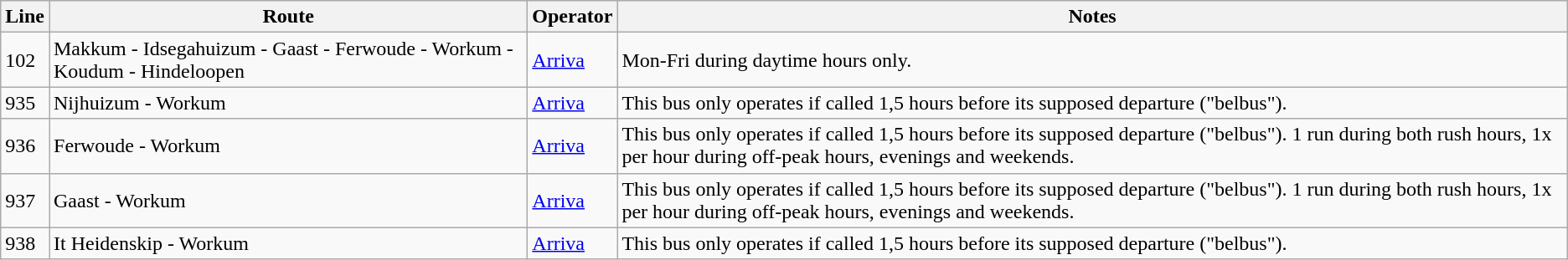<table class="wikitable">
<tr>
<th>Line</th>
<th>Route</th>
<th>Operator</th>
<th>Notes</th>
</tr>
<tr>
<td>102</td>
<td>Makkum - Idsegahuizum - Gaast - Ferwoude - Workum - Koudum - Hindeloopen</td>
<td><a href='#'>Arriva</a></td>
<td>Mon-Fri during daytime hours only.</td>
</tr>
<tr>
<td>935</td>
<td>Nijhuizum - Workum</td>
<td><a href='#'>Arriva</a></td>
<td>This bus only operates if called 1,5 hours before its supposed departure ("belbus").</td>
</tr>
<tr>
<td>936</td>
<td>Ferwoude - Workum</td>
<td><a href='#'>Arriva</a></td>
<td>This bus only operates if called 1,5 hours before its supposed departure ("belbus"). 1 run during both rush hours, 1x per hour during off-peak hours, evenings and weekends.</td>
</tr>
<tr>
<td>937</td>
<td>Gaast - Workum</td>
<td><a href='#'>Arriva</a></td>
<td>This bus only operates if called 1,5 hours before its supposed departure ("belbus"). 1 run during both rush hours, 1x per hour during off-peak hours, evenings and weekends.</td>
</tr>
<tr>
<td>938</td>
<td>It Heidenskip - Workum</td>
<td><a href='#'>Arriva</a></td>
<td>This bus only operates if called 1,5 hours before its supposed departure ("belbus").</td>
</tr>
</table>
